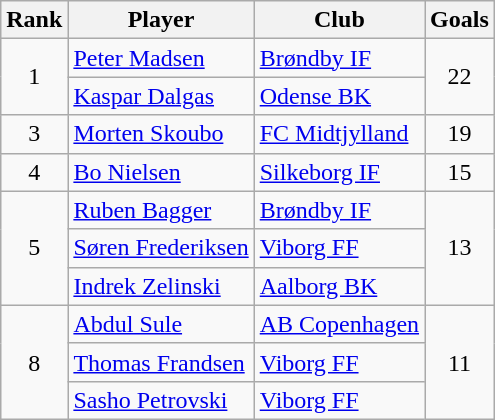<table class="wikitable" style="text-align: center;">
<tr>
<th>Rank</th>
<th>Player</th>
<th>Club</th>
<th>Goals</th>
</tr>
<tr>
<td rowspan="2">1</td>
<td align="left"> <a href='#'>Peter Madsen</a></td>
<td align="left"><a href='#'>Brøndby IF</a></td>
<td rowspan="2">22</td>
</tr>
<tr>
<td align="left"> <a href='#'>Kaspar Dalgas</a></td>
<td align="left"><a href='#'>Odense BK</a></td>
</tr>
<tr>
<td>3</td>
<td align="left"> <a href='#'>Morten Skoubo</a></td>
<td align="left"><a href='#'>FC Midtjylland</a></td>
<td>19</td>
</tr>
<tr>
<td>4</td>
<td align="left"> <a href='#'>Bo Nielsen</a></td>
<td align="left"><a href='#'>Silkeborg IF</a></td>
<td>15</td>
</tr>
<tr>
<td rowspan="3">5</td>
<td align="left"> <a href='#'>Ruben Bagger</a></td>
<td align="left"><a href='#'>Brøndby IF</a></td>
<td rowspan="3">13</td>
</tr>
<tr>
<td align="left"> <a href='#'>Søren Frederiksen</a></td>
<td align="left"><a href='#'>Viborg FF</a></td>
</tr>
<tr>
<td align="left"> <a href='#'>Indrek Zelinski</a></td>
<td align="left"><a href='#'>Aalborg BK</a></td>
</tr>
<tr>
<td rowspan="3">8</td>
<td align="left"> <a href='#'>Abdul Sule</a></td>
<td align="left"><a href='#'>AB Copenhagen</a></td>
<td rowspan="3">11</td>
</tr>
<tr>
<td align="left"> <a href='#'>Thomas Frandsen</a></td>
<td align="left"><a href='#'>Viborg FF</a></td>
</tr>
<tr>
<td align="left"> <a href='#'>Sasho Petrovski</a></td>
<td align="left"><a href='#'>Viborg FF</a></td>
</tr>
</table>
